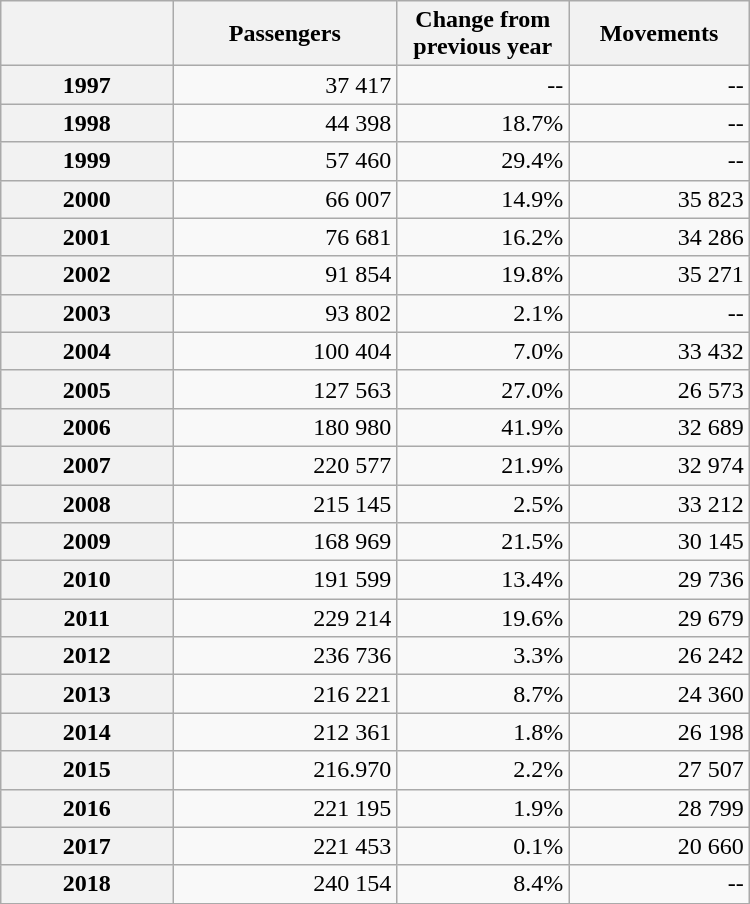<table class="wikitable" style="text-align: right; width:500px;" align="center">
<tr>
<th style="width:75px"></th>
<th style="width:100px">Passengers</th>
<th style="width:75px">Change from previous year</th>
<th style="width:75px">Movements</th>
</tr>
<tr>
<th>1997</th>
<td>37 417</td>
<td>--</td>
<td>--</td>
</tr>
<tr>
<th>1998</th>
<td>44 398</td>
<td>18.7%</td>
<td>--</td>
</tr>
<tr>
<th>1999</th>
<td>57 460</td>
<td>29.4%</td>
<td>--</td>
</tr>
<tr>
<th>2000</th>
<td>66 007</td>
<td>14.9%</td>
<td>35 823</td>
</tr>
<tr>
<th>2001</th>
<td>76 681</td>
<td>16.2%</td>
<td>34 286</td>
</tr>
<tr>
<th>2002</th>
<td>91 854</td>
<td>19.8%</td>
<td>35 271</td>
</tr>
<tr>
<th>2003</th>
<td>93 802</td>
<td>2.1%</td>
<td>--</td>
</tr>
<tr>
<th>2004</th>
<td>100 404</td>
<td>7.0%</td>
<td>33 432</td>
</tr>
<tr>
<th>2005</th>
<td>127 563</td>
<td>27.0%</td>
<td>26 573</td>
</tr>
<tr>
<th>2006</th>
<td>180 980</td>
<td>41.9%</td>
<td>32 689</td>
</tr>
<tr>
<th>2007</th>
<td>220 577</td>
<td>21.9%</td>
<td>32 974</td>
</tr>
<tr>
<th>2008</th>
<td>215 145</td>
<td>2.5%</td>
<td>33 212</td>
</tr>
<tr>
<th>2009</th>
<td>168 969</td>
<td>21.5%</td>
<td>30 145</td>
</tr>
<tr>
<th>2010</th>
<td>191 599</td>
<td>13.4%</td>
<td>29 736</td>
</tr>
<tr>
<th>2011</th>
<td>229 214</td>
<td>19.6%</td>
<td>29 679</td>
</tr>
<tr>
<th>2012</th>
<td>236 736</td>
<td>3.3%</td>
<td>26 242</td>
</tr>
<tr>
<th>2013</th>
<td>216 221</td>
<td>8.7%</td>
<td>24 360</td>
</tr>
<tr>
<th>2014</th>
<td>212 361</td>
<td>1.8%</td>
<td>26 198</td>
</tr>
<tr>
<th>2015</th>
<td>216.970</td>
<td>2.2%</td>
<td>27 507</td>
</tr>
<tr>
<th>2016</th>
<td>221 195</td>
<td>1.9%</td>
<td>28 799</td>
</tr>
<tr>
<th>2017</th>
<td>221 453</td>
<td>0.1%</td>
<td>20 660</td>
</tr>
<tr>
<th>2018</th>
<td>240 154</td>
<td>8.4%</td>
<td>--</td>
</tr>
<tr>
</tr>
</table>
